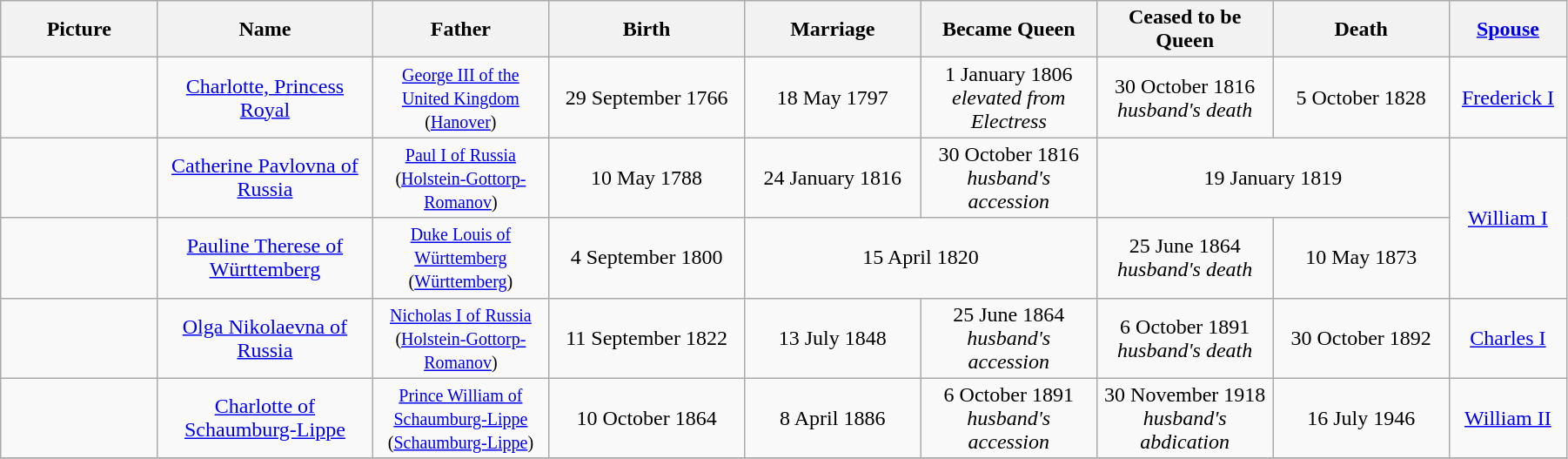<table width=95% class="wikitable">
<tr>
<th width = "8%">Picture</th>
<th width = "11%">Name</th>
<th width = "9%">Father</th>
<th width = "10%">Birth</th>
<th width = "9%">Marriage</th>
<th width = "9%">Became Queen</th>
<th width = "9%">Ceased to be Queen</th>
<th width = "9%">Death</th>
<th width = "6%"><a href='#'>Spouse</a></th>
</tr>
<tr>
<td align="center"></td>
<td align="center"><a href='#'>Charlotte, Princess Royal</a></td>
<td align="center"><small><a href='#'>George III of the United Kingdom</a><br>(<a href='#'>Hanover</a>)</small></td>
<td align="center">29 September 1766</td>
<td align="center">18 May 1797</td>
<td align="center">1 January 1806<br><em>elevated from Electress</em></td>
<td align="center">30 October 1816<br><em>husband's death</em></td>
<td align="center">5 October 1828</td>
<td align="center"><a href='#'>Frederick I</a></td>
</tr>
<tr>
<td align="center"></td>
<td align="center"><a href='#'>Catherine Pavlovna of Russia</a></td>
<td align="center"><small><a href='#'>Paul I of Russia</a><br>(<a href='#'>Holstein-Gottorp-Romanov</a>)</small></td>
<td align="center">10 May 1788</td>
<td align="center">24 January 1816</td>
<td align="center">30 October 1816<br><em>husband's accession</em></td>
<td align="center" colspan="2">19 January 1819</td>
<td align="center" rowspan="2"><a href='#'>William I</a></td>
</tr>
<tr>
<td align="center"></td>
<td align="center"><a href='#'>Pauline Therese of Württemberg</a></td>
<td align="center"><small><a href='#'>Duke Louis of Württemberg</a><br>(<a href='#'>Württemberg</a>)</small></td>
<td align="center">4 September 1800</td>
<td align="center" colspan="2">15 April 1820</td>
<td align="center">25 June 1864<br><em>husband's death</em></td>
<td align="center">10 May 1873</td>
</tr>
<tr>
<td align="center"></td>
<td align="center"><a href='#'>Olga Nikolaevna of Russia</a></td>
<td align="center"><small><a href='#'>Nicholas I of Russia</a><br>(<a href='#'>Holstein-Gottorp-Romanov</a>)</small></td>
<td align="center">11 September 1822</td>
<td align="center">13 July 1848</td>
<td align="center">25 June 1864<br><em>husband's accession</em></td>
<td align="center">6 October 1891<br><em>husband's death</em></td>
<td align="center">30 October 1892</td>
<td align="center"><a href='#'>Charles I</a></td>
</tr>
<tr>
<td align="center"></td>
<td align="center"><a href='#'>Charlotte of Schaumburg-Lippe</a></td>
<td align="center"><small><a href='#'>Prince William of Schaumburg-Lippe</a><br>(<a href='#'>Schaumburg-Lippe</a>)</small></td>
<td align="center">10 October 1864</td>
<td align="center">8 April 1886</td>
<td align="center">6 October 1891<br><em>husband's accession</em></td>
<td align="center">30 November 1918<br><em>husband's abdication</em></td>
<td align="center">16 July 1946</td>
<td align="center"><a href='#'>William II</a></td>
</tr>
<tr>
</tr>
</table>
